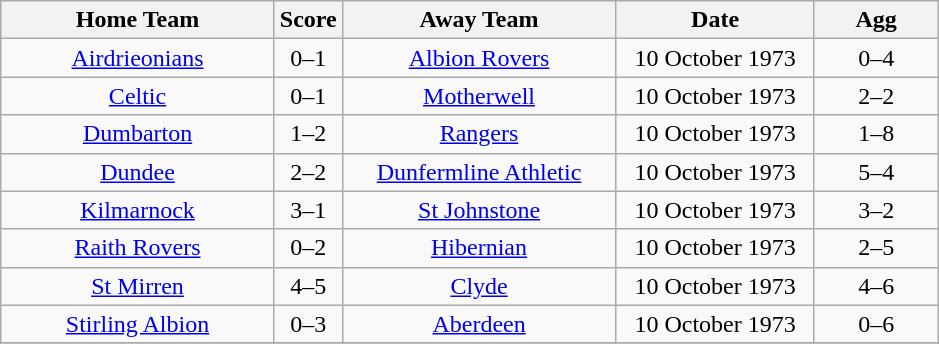<table class="wikitable" style="text-align:center;">
<tr>
<th width=175>Home Team</th>
<th width=20>Score</th>
<th width=175>Away Team</th>
<th width= 125>Date</th>
<th width= 75>Agg</th>
</tr>
<tr>
<td><a href='#'>Airdrieonians</a></td>
<td>0–1</td>
<td><a href='#'>Albion Rovers</a></td>
<td>10 October 1973</td>
<td>0–4</td>
</tr>
<tr>
<td><a href='#'>Celtic</a></td>
<td>0–1</td>
<td><a href='#'>Motherwell</a></td>
<td>10 October 1973</td>
<td>2–2</td>
</tr>
<tr>
<td><a href='#'>Dumbarton</a></td>
<td>1–2</td>
<td><a href='#'>Rangers</a></td>
<td>10 October 1973</td>
<td>1–8</td>
</tr>
<tr>
<td><a href='#'>Dundee</a></td>
<td>2–2</td>
<td><a href='#'>Dunfermline Athletic</a></td>
<td>10 October 1973</td>
<td>5–4</td>
</tr>
<tr>
<td><a href='#'>Kilmarnock</a></td>
<td>3–1</td>
<td><a href='#'>St Johnstone</a></td>
<td>10 October 1973</td>
<td>3–2</td>
</tr>
<tr>
<td><a href='#'>Raith Rovers</a></td>
<td>0–2</td>
<td><a href='#'>Hibernian</a></td>
<td>10 October 1973</td>
<td>2–5</td>
</tr>
<tr>
<td><a href='#'>St Mirren</a></td>
<td>4–5</td>
<td><a href='#'>Clyde</a></td>
<td>10 October 1973</td>
<td>4–6</td>
</tr>
<tr>
<td><a href='#'>Stirling Albion</a></td>
<td>0–3</td>
<td><a href='#'>Aberdeen</a></td>
<td>10 October 1973</td>
<td>0–6</td>
</tr>
<tr>
</tr>
</table>
